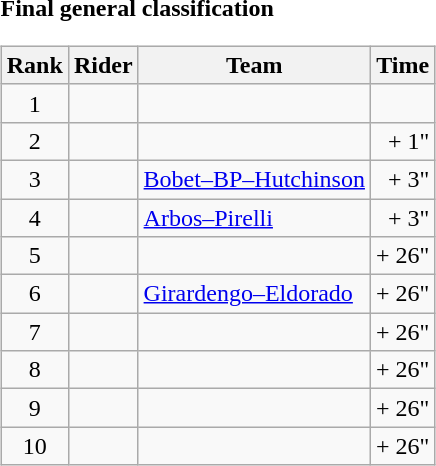<table>
<tr>
<td><strong>Final general classification</strong><br><table class="wikitable">
<tr>
<th scope="col">Rank</th>
<th scope="col">Rider</th>
<th scope="col">Team</th>
<th scope="col">Time</th>
</tr>
<tr>
<td style="text-align:center;">1</td>
<td></td>
<td></td>
<td style="text-align:right;"></td>
</tr>
<tr>
<td style="text-align:center;">2</td>
<td></td>
<td></td>
<td style="text-align:right;">+ 1"</td>
</tr>
<tr>
<td style="text-align:center;">3</td>
<td></td>
<td><a href='#'>Bobet–BP–Hutchinson</a></td>
<td style="text-align:right;">+ 3"</td>
</tr>
<tr>
<td style="text-align:center;">4</td>
<td></td>
<td><a href='#'>Arbos–Pirelli</a></td>
<td style="text-align:right;">+ 3"</td>
</tr>
<tr>
<td style="text-align:center;">5</td>
<td></td>
<td></td>
<td style="text-align:right;">+ 26"</td>
</tr>
<tr>
<td style="text-align:center;">6</td>
<td></td>
<td><a href='#'>Girardengo–Eldorado</a></td>
<td style="text-align:right;">+ 26"</td>
</tr>
<tr>
<td style="text-align:center;">7</td>
<td></td>
<td></td>
<td style="text-align:right;">+ 26"</td>
</tr>
<tr>
<td style="text-align:center;">8</td>
<td></td>
<td></td>
<td style="text-align:right;">+ 26"</td>
</tr>
<tr>
<td style="text-align:center;">9</td>
<td></td>
<td></td>
<td style="text-align:right;">+ 26"</td>
</tr>
<tr>
<td style="text-align:center;">10</td>
<td></td>
<td></td>
<td style="text-align:right;">+ 26"</td>
</tr>
</table>
</td>
</tr>
</table>
